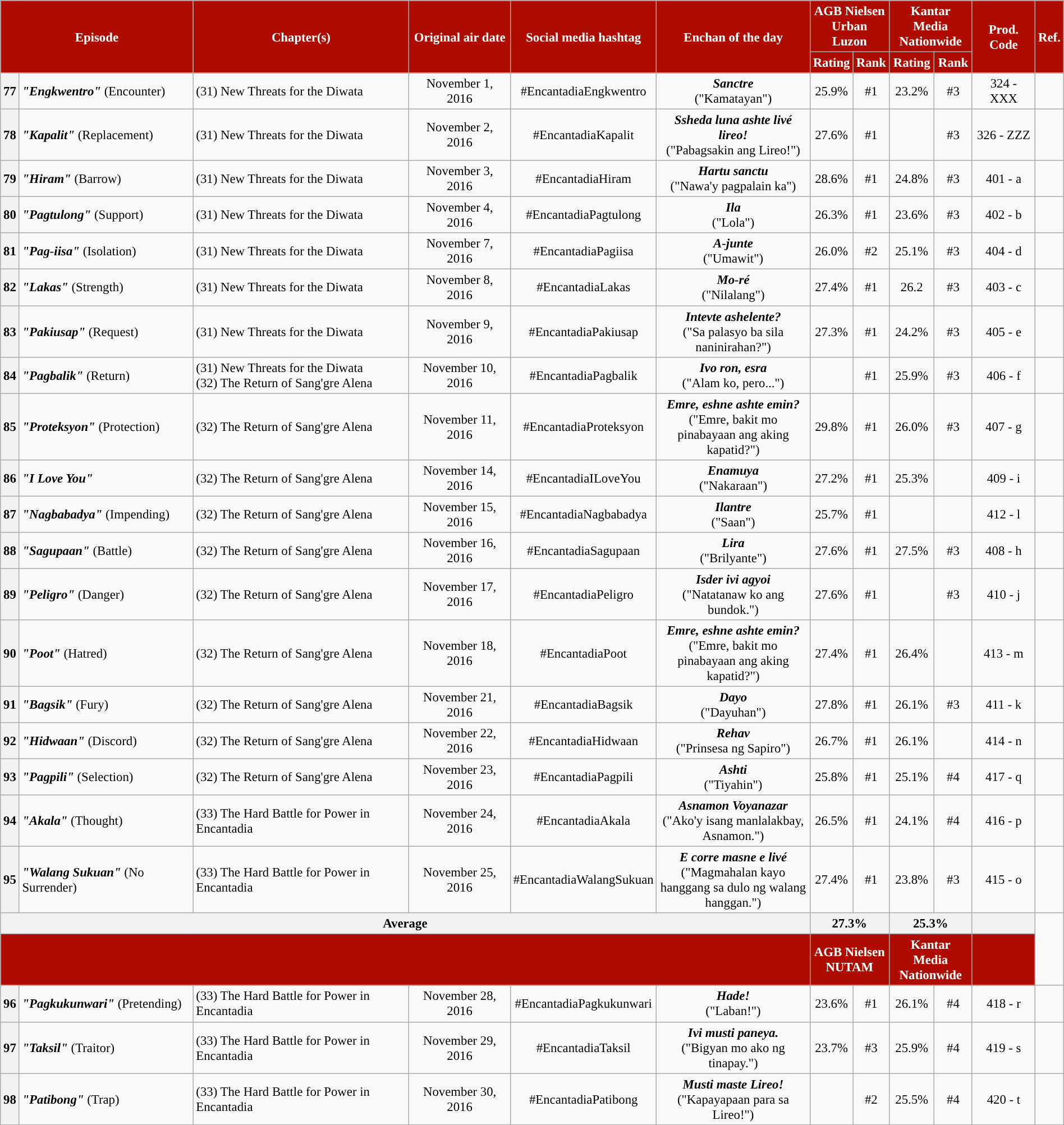<table class="wikitable" style="text-align:center; font-size:95%; line-height:18px;" width="100%">
<tr>
<th colspan="2" rowspan="2" style="background:#AE0C00; color:#ffffff">Episode</th>
<th rowspan="2" style="background:#AE0C00; color:#ffffff">Chapter(s)</th>
<th rowspan="2" style="background:#AE0C00; color:#ffffff">Original air date</th>
<th rowspan="2" style="background:#AE0C00; color:#ffffff">Social media hashtag</th>
<th rowspan="2" style="background:#AE0C00; width:175px; color:#ffffff">Enchan of the day</th>
<th colspan="2" style="background:#AE0C00; color:#ffffff">AGB Nielsen<br>Urban Luzon</th>
<th colspan="2" style="background:#AE0C00; color:#ffffff">Kantar Media<br>Nationwide</th>
<th rowspan="2" style="background:#AE0C00; color:#ffffff">Prod. Code</th>
<th rowspan="2" style="background:#AE0C00; color:#ffffff">Ref.</th>
</tr>
<tr style="text-align: center style=">
<th style="background:#AE0C00; color:#ffffff">Rating</th>
<th style="background:#AE0C00; color:#ffffff">Rank</th>
<th style="background:#AE0C00; color:#ffffff">Rating</th>
<th style="background:#AE0C00; color:#ffffff">Rank</th>
</tr>
<tr style="text-align: center">
<th>77</th>
<td style="text-align: left;"><strong><em>"Engkwentro"</em></strong> (Encounter)</td>
<td style="text-align: left;">(31) New Threats for the Diwata</td>
<td>November 1, 2016</td>
<td>#EncantadiaEngkwentro</td>
<td><strong><em>Sanctre</em></strong><br>("Kamatayan")</td>
<td>25.9%</td>
<td>#1</td>
<td>23.2%</td>
<td>#3</td>
<td>324 - XXX</td>
<td></td>
</tr>
<tr>
<th>78</th>
<td style="text-align: left;"><strong><em>"Kapalit"</em></strong> (Replacement)</td>
<td style="text-align: left;">(31) New Threats for the Diwata</td>
<td>November 2, 2016</td>
<td>#EncantadiaKapalit</td>
<td><strong><em>Ssheda luna ashte livé lireo!</em></strong><br>("Pabagsakin ang Lireo!")</td>
<td>27.6%</td>
<td>#1</td>
<td></td>
<td>#3</td>
<td>326 - ZZZ</td>
<td></td>
</tr>
<tr>
<th>79</th>
<td style="text-align: left;"><strong><em>"Hiram"</em></strong> (Barrow)</td>
<td style="text-align: left;">(31) New Threats for the Diwata</td>
<td>November 3, 2016</td>
<td>#EncantadiaHiram</td>
<td><strong><em>Hartu sanctu</em></strong><br>("Nawa'y pagpalain ka")</td>
<td>28.6%</td>
<td>#1</td>
<td>24.8%</td>
<td>#3</td>
<td>401 - a</td>
<td></td>
</tr>
<tr>
<th>80</th>
<td style="text-align: left;"><strong><em>"Pagtulong"</em></strong> (Support)</td>
<td style="text-align: left;">(31) New Threats for the Diwata</td>
<td>November 4, 2016</td>
<td>#EncantadiaPagtulong</td>
<td><strong><em>Ila</em></strong><br>("Lola")</td>
<td>26.3%</td>
<td>#1</td>
<td>23.6%</td>
<td>#3</td>
<td>402 - b</td>
<td></td>
</tr>
<tr>
<th>81</th>
<td style="text-align: left;"><strong><em>"Pag-iisa"</em></strong> (Isolation)</td>
<td style="text-align: left;">(31) New Threats for the Diwata</td>
<td>November 7, 2016</td>
<td>#EncantadiaPagiisa</td>
<td><strong><em>A-junte</em></strong><br>("Umawit")</td>
<td>26.0%</td>
<td>#2</td>
<td>25.1%</td>
<td>#3</td>
<td>404 - d</td>
<td></td>
</tr>
<tr>
<th>82</th>
<td style="text-align: left;"><strong><em>"Lakas"</em></strong> (Strength)</td>
<td style="text-align: left;">(31) New Threats for the Diwata</td>
<td>November 8, 2016</td>
<td>#EncantadiaLakas</td>
<td><strong><em>Mo-ré</em></strong><br>("Nilalang")</td>
<td>27.4%</td>
<td>#1</td>
<td>26.2</td>
<td>#3</td>
<td>403 - c</td>
<td></td>
</tr>
<tr>
<th>83</th>
<td style="text-align: left;"><strong><em>"Pakiusap"</em></strong> (Request)</td>
<td style="text-align: left;">(31) New Threats for the Diwata</td>
<td>November 9, 2016</td>
<td>#EncantadiaPakiusap</td>
<td><strong><em>Intevte ashelente?</em></strong><br>("Sa palasyo ba sila naninirahan?")</td>
<td>27.3%</td>
<td>#1</td>
<td>24.2%</td>
<td>#3</td>
<td>405 - e</td>
<td></td>
</tr>
<tr>
<th>84</th>
<td style="text-align: left;"><strong><em>"Pagbalik"</em></strong> (Return)</td>
<td style="text-align: left;">(31) New Threats for the Diwata<br>(32) The Return of Sang'gre Alena</td>
<td>November 10, 2016</td>
<td>#EncantadiaPagbalik</td>
<td><strong><em>Ivo ron, esra</em></strong><br>("Alam ko, pero...")</td>
<td></td>
<td>#1</td>
<td>25.9%</td>
<td>#3</td>
<td>406 - f</td>
<td></td>
</tr>
<tr>
<th>85</th>
<td style="text-align: left;"><strong><em>"Proteksyon"</em></strong> (Protection)</td>
<td style="text-align: left;">(32) The Return of Sang'gre Alena</td>
<td>November 11, 2016</td>
<td>#EncantadiaProteksyon</td>
<td><strong><em>Emre, eshne ashte emin?</em></strong><br>("Emre, bakit mo pinabayaan ang aking kapatid?")</td>
<td>29.8%</td>
<td>#1</td>
<td>26.0%</td>
<td>#3</td>
<td>407 - g</td>
<td></td>
</tr>
<tr>
<th>86</th>
<td style="text-align: left;"><strong><em>"I Love You"</em></strong></td>
<td style="text-align: left;">(32) The Return of Sang'gre Alena</td>
<td>November 14, 2016</td>
<td>#EncantadiaILoveYou</td>
<td><strong><em>Enamuya</em></strong><br>("Nakaraan")</td>
<td>27.2%</td>
<td>#1</td>
<td>25.3%</td>
<td></td>
<td>409 - i</td>
<td></td>
</tr>
<tr>
<th>87</th>
<td style="text-align: left;"><strong><em>"Nagbabadya"</em></strong> (Impending)</td>
<td style="text-align: left;">(32) The Return of Sang'gre Alena</td>
<td>November 15, 2016</td>
<td>#EncantadiaNagbabadya</td>
<td><strong><em>Ilantre</em></strong><br>("Saan")</td>
<td>25.7%</td>
<td>#1</td>
<td></td>
<td></td>
<td>412 - l</td>
<td></td>
</tr>
<tr>
<th>88</th>
<td style="text-align: left;"><strong><em>"Sagupaan"</em></strong> (Battle)</td>
<td style="text-align: left;">(32) The Return of Sang'gre Alena</td>
<td>November 16, 2016</td>
<td>#EncantadiaSagupaan</td>
<td><strong><em>Lira</em></strong><br>("Brilyante")</td>
<td>27.6%</td>
<td>#1</td>
<td>27.5%</td>
<td>#3</td>
<td>408 - h</td>
<td></td>
</tr>
<tr>
<th>89</th>
<td style="text-align: left;"><strong><em>"Peligro"</em></strong> (Danger)</td>
<td style="text-align: left;">(32) The Return of Sang'gre Alena</td>
<td>November 17, 2016</td>
<td>#EncantadiaPeligro</td>
<td><strong><em>Isder ivi agyoi</em></strong><br>("Natatanaw ko ang bundok.")</td>
<td>27.6%</td>
<td>#1</td>
<td></td>
<td>#3</td>
<td>410 - j</td>
<td></td>
</tr>
<tr>
<th>90</th>
<td style="text-align: left;"><strong><em>"Poot"</em></strong> (Hatred)</td>
<td style="text-align: left;">(32) The Return of Sang'gre Alena</td>
<td>November 18, 2016</td>
<td>#EncantadiaPoot</td>
<td><strong><em>Emre, eshne ashte emin?</em></strong><br>("Emre, bakit mo pinabayaan ang aking kapatid?")</td>
<td>27.4%</td>
<td>#1</td>
<td>26.4%</td>
<td></td>
<td>413 - m</td>
<td></td>
</tr>
<tr>
<th>91</th>
<td style="text-align: left;"><strong><em>"Bagsik"</em></strong> (Fury)</td>
<td style="text-align: left;">(32) The Return of Sang'gre Alena</td>
<td>November 21, 2016</td>
<td>#EncantadiaBagsik</td>
<td><strong><em>Dayo</em></strong><br>("Dayuhan")</td>
<td>27.8%</td>
<td>#1</td>
<td>26.1%</td>
<td>#3</td>
<td>411 - k</td>
<td></td>
</tr>
<tr>
<th>92</th>
<td style="text-align: left;"><strong><em>"Hidwaan"</em></strong> (Discord)</td>
<td style="text-align: left;">(32) The Return of Sang'gre Alena</td>
<td>November 22, 2016</td>
<td>#EncantadiaHidwaan</td>
<td><strong><em>Rehav</em></strong><br>("Prinsesa ng Sapiro")</td>
<td>26.7%</td>
<td>#1</td>
<td>26.1%</td>
<td></td>
<td>414 - n</td>
<td></td>
</tr>
<tr>
<th>93</th>
<td style="text-align: left;"><strong><em>"Pagpili"</em></strong> (Selection)</td>
<td style="text-align: left;">(32) The Return of Sang'gre Alena</td>
<td>November 23, 2016</td>
<td>#EncantadiaPagpili</td>
<td><strong><em>Ashti</em></strong><br>("Tiyahin")</td>
<td>25.8%</td>
<td>#1</td>
<td>25.1%</td>
<td>#4</td>
<td>417 - q</td>
<td></td>
</tr>
<tr>
<th>94</th>
<td style="text-align: left;"><strong><em>"Akala"</em></strong> (Thought)</td>
<td style="text-align: left;">(33) The Hard Battle for Power in Encantadia</td>
<td>November 24, 2016</td>
<td>#EncantadiaAkala</td>
<td><strong><em>Asnamon Voyanazar</em></strong><br>("Ako'y isang manlalakbay, Asnamon.")</td>
<td>26.5%</td>
<td>#1</td>
<td>24.1%</td>
<td>#4</td>
<td>416 - p</td>
<td></td>
</tr>
<tr>
<th>95</th>
<td style="text-align: left;"><strong><em>"Walang Sukuan"</em></strong> (No Surrender)</td>
<td style="text-align: left;">(33) The Hard Battle for Power in Encantadia</td>
<td>November 25, 2016</td>
<td>#EncantadiaWalangSukuan</td>
<td><strong><em>E corre masne e livé</em></strong><br>("Magmahalan kayo hanggang sa dulo ng walang hanggan.")</td>
<td>27.4%</td>
<td>#1</td>
<td>23.8%</td>
<td>#3</td>
<td>415 - o</td>
<td></td>
</tr>
<tr>
<th colspan="6">Average</th>
<th colspan="2">27.3%</th>
<th colspan="2">25.3%</th>
<th></th>
</tr>
<tr>
<td colspan="6" rowspan="2" style="background:#AE0C00; color:#ffffff"></td>
</tr>
<tr>
<th colspan="2" style="background:#AE0C00; color:#ffffff">AGB Nielsen<br>NUTAM</th>
<th colspan="2" style="background:#AE0C00; color:#ffffff">Kantar Media<br>Nationwide</th>
<td rowspan="1" style="background:#AE0C00; color:#ffffff"></td>
</tr>
<tr style="text-align: center">
<th>96</th>
<td style="text-align: left;"><strong><em>"Pagkukunwari"</em></strong> (Pretending)</td>
<td style="text-align: left;">(33) The Hard Battle for Power in Encantadia</td>
<td>November 28, 2016</td>
<td>#EncantadiaPagkukunwari</td>
<td><strong><em>Hade!</em></strong><br>("Laban!")</td>
<td>23.6%</td>
<td>#1</td>
<td>26.1%</td>
<td>#4</td>
<td>418 - r</td>
<td></td>
</tr>
<tr>
<th>97</th>
<td style="text-align: left;"><strong><em>"Taksil"</em></strong> (Traitor)</td>
<td style="text-align: left;">(33) The Hard Battle for Power in Encantadia</td>
<td>November 29, 2016</td>
<td>#EncantadiaTaksil</td>
<td><strong><em>Ivi musti paneya.</em></strong><br>("Bigyan mo ako ng tinapay.")</td>
<td>23.7%</td>
<td>#3</td>
<td>25.9%</td>
<td>#4</td>
<td>419 - s</td>
<td></td>
</tr>
<tr>
<th>98</th>
<td style="text-align: left;"><strong><em>"Patibong"</em></strong> (Trap)</td>
<td style="text-align: left;">(33) The Hard Battle for Power in Encantadia</td>
<td>November 30, 2016</td>
<td>#EncantadiaPatibong</td>
<td><strong><em>Musti maste Lireo!</em></strong><br>("Kapayapaan para sa Lireo!")</td>
<td></td>
<td>#2</td>
<td>25.5%</td>
<td>#4</td>
<td>420 - t</td>
<td></td>
</tr>
<tr>
</tr>
</table>
